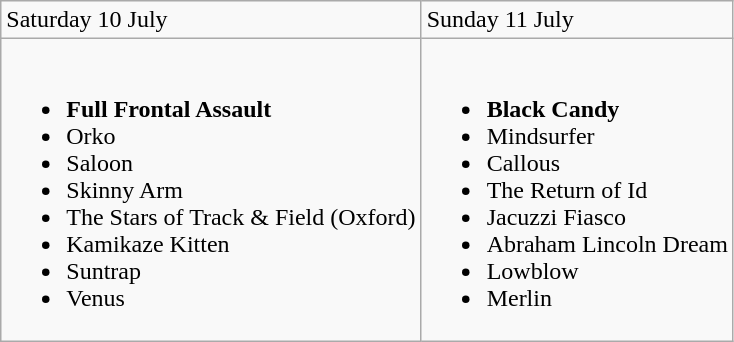<table class="wikitable">
<tr>
<td>Saturday 10 July</td>
<td>Sunday 11 July</td>
</tr>
<tr valign="top">
<td><br><ul><li><strong>Full Frontal Assault</strong></li><li>Orko</li><li>Saloon</li><li>Skinny Arm</li><li>The Stars of Track & Field (Oxford)</li><li>Kamikaze Kitten</li><li>Suntrap</li><li>Venus</li></ul></td>
<td><br><ul><li><strong>Black Candy</strong></li><li>Mindsurfer</li><li>Callous</li><li>The Return of Id</li><li>Jacuzzi Fiasco</li><li>Abraham Lincoln Dream</li><li>Lowblow</li><li>Merlin</li></ul></td>
</tr>
</table>
